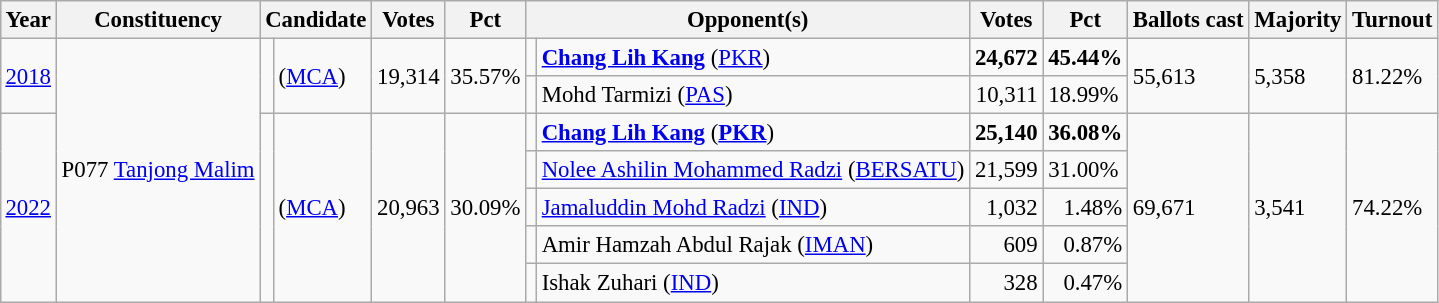<table class="wikitable" style="margin:0.5em ; font-size:95%">
<tr>
<th>Year</th>
<th>Constituency</th>
<th colspan=2>Candidate</th>
<th>Votes</th>
<th>Pct</th>
<th colspan=2>Opponent(s)</th>
<th>Votes</th>
<th>Pct</th>
<th>Ballots cast</th>
<th>Majority</th>
<th>Turnout</th>
</tr>
<tr>
<td rowspan=2><a href='#'>2018</a></td>
<td rowspan=7>P077 <a href='#'>Tanjong Malim</a></td>
<td rowspan=2 ></td>
<td rowspan=2> (<a href='#'>MCA</a>)</td>
<td rowspan=2 align="right">19,314</td>
<td rowspan=2>35.57%</td>
<td></td>
<td><strong><a href='#'>Chang Lih Kang</a></strong> (<a href='#'>PKR</a>)</td>
<td align="right"><strong>24,672</strong></td>
<td><strong>45.44%</strong></td>
<td rowspan=2>55,613</td>
<td rowspan=2>5,358</td>
<td rowspan=2>81.22%</td>
</tr>
<tr>
<td></td>
<td>Mohd Tarmizi (<a href='#'>PAS</a>)</td>
<td align="right">10,311</td>
<td>18.99%</td>
</tr>
<tr>
<td rowspan="5"><a href='#'>2022</a></td>
<td rowspan="5" ></td>
<td rowspan="5"> (<a href='#'>MCA</a>)</td>
<td rowspan="5" align="right">20,963</td>
<td rowspan="5">30.09%</td>
<td></td>
<td><strong><a href='#'>Chang Lih Kang</a></strong> (<a href='#'><strong>PKR</strong></a>)</td>
<td align="right"><strong>25,140</strong></td>
<td><strong>36.08%</strong></td>
<td rowspan=5>69,671</td>
<td rowspan=5>3,541</td>
<td rowspan=5>74.22%</td>
</tr>
<tr>
<td bgcolor=></td>
<td><a href='#'>Nolee Ashilin Mohammed Radzi</a> (<a href='#'>BERSATU</a>)</td>
<td align="right">21,599</td>
<td>31.00%</td>
</tr>
<tr>
<td></td>
<td><a href='#'>Jamaluddin Mohd Radzi</a> (<a href='#'>IND</a>)</td>
<td align="right">1,032</td>
<td align="right">1.48%</td>
</tr>
<tr>
<td bgcolor=></td>
<td>Amir Hamzah Abdul Rajak (<a href='#'>IMAN</a>)</td>
<td align="right">609</td>
<td align="right">0.87%</td>
</tr>
<tr>
<td></td>
<td>Ishak Zuhari (<a href='#'>IND</a>)</td>
<td align="right">328</td>
<td align="right">0.47%</td>
</tr>
</table>
